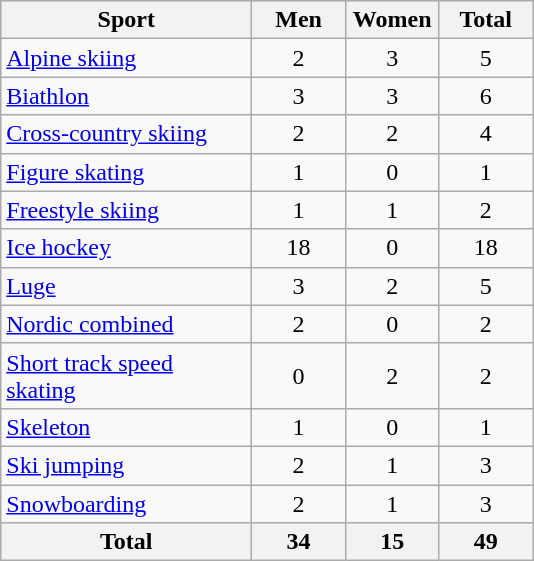<table class="wikitable sortable" style=text-align:center>
<tr>
<th width=160>Sport</th>
<th width=55>Men</th>
<th width=55>Women</th>
<th width=55>Total</th>
</tr>
<tr>
<td align=left><a href='#'>Alpine skiing</a></td>
<td>2</td>
<td>3</td>
<td>5</td>
</tr>
<tr>
<td align=left><a href='#'>Biathlon</a></td>
<td>3</td>
<td>3</td>
<td>6</td>
</tr>
<tr>
<td align=left><a href='#'>Cross-country skiing</a></td>
<td>2</td>
<td>2</td>
<td>4</td>
</tr>
<tr>
<td align=left><a href='#'>Figure skating</a></td>
<td>1</td>
<td>0</td>
<td>1</td>
</tr>
<tr>
<td align=left><a href='#'>Freestyle skiing</a></td>
<td>1</td>
<td>1</td>
<td>2</td>
</tr>
<tr>
<td align=left><a href='#'>Ice hockey</a></td>
<td>18</td>
<td>0</td>
<td>18</td>
</tr>
<tr>
<td align=left><a href='#'>Luge</a></td>
<td>3</td>
<td>2</td>
<td>5</td>
</tr>
<tr>
<td align=left><a href='#'>Nordic combined</a></td>
<td>2</td>
<td>0</td>
<td>2</td>
</tr>
<tr>
<td align=left><a href='#'>Short track speed skating</a></td>
<td>0</td>
<td>2</td>
<td>2</td>
</tr>
<tr>
<td align=left><a href='#'>Skeleton</a></td>
<td>1</td>
<td>0</td>
<td>1</td>
</tr>
<tr>
<td align=left><a href='#'>Ski jumping</a></td>
<td>2</td>
<td>1</td>
<td>3</td>
</tr>
<tr>
<td align=left><a href='#'>Snowboarding</a></td>
<td>2</td>
<td>1</td>
<td>3</td>
</tr>
<tr>
<th>Total</th>
<th>34</th>
<th>15</th>
<th>49</th>
</tr>
</table>
